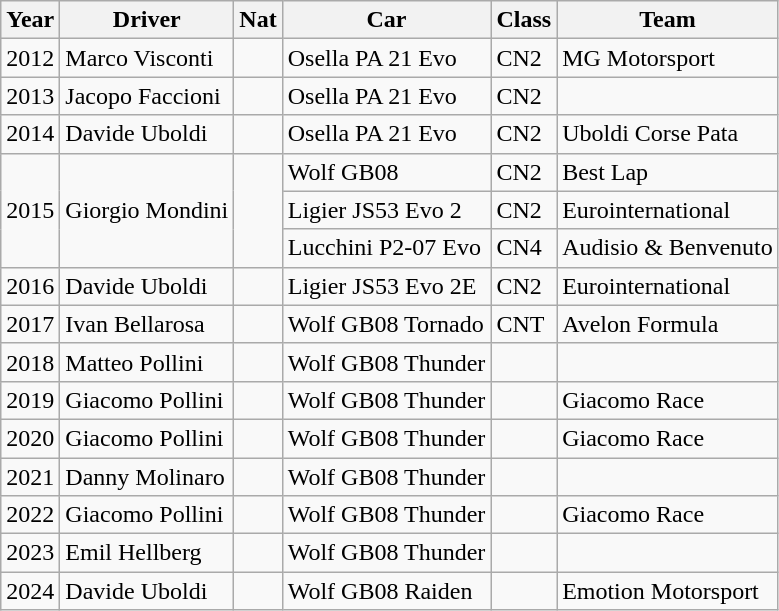<table class="wikitable">
<tr>
<th>Year</th>
<th>Driver</th>
<th>Nat</th>
<th>Car</th>
<th>Class</th>
<th>Team</th>
</tr>
<tr>
<td>2012</td>
<td>Marco Visconti</td>
<td></td>
<td>Osella PA 21 Evo</td>
<td>CN2</td>
<td>MG Motorsport</td>
</tr>
<tr>
<td>2013</td>
<td>Jacopo Faccioni</td>
<td></td>
<td>Osella PA 21 Evo</td>
<td>CN2</td>
<td></td>
</tr>
<tr>
<td>2014</td>
<td>Davide Uboldi</td>
<td></td>
<td>Osella PA 21 Evo</td>
<td>CN2</td>
<td>Uboldi Corse Pata</td>
</tr>
<tr>
<td rowspan="3">2015</td>
<td rowspan="3">Giorgio Mondini</td>
<td rowspan="3"></td>
<td>Wolf GB08</td>
<td>CN2</td>
<td>Best Lap</td>
</tr>
<tr>
<td>Ligier JS53 Evo 2</td>
<td>CN2</td>
<td>Eurointernational</td>
</tr>
<tr>
<td>Lucchini P2-07 Evo</td>
<td>CN4</td>
<td>Audisio & Benvenuto</td>
</tr>
<tr>
<td>2016</td>
<td>Davide Uboldi</td>
<td></td>
<td>Ligier JS53 Evo 2E</td>
<td>CN2</td>
<td>Eurointernational</td>
</tr>
<tr>
<td>2017</td>
<td>Ivan Bellarosa</td>
<td></td>
<td>Wolf GB08 Tornado</td>
<td>CNT</td>
<td>Avelon Formula</td>
</tr>
<tr>
<td>2018</td>
<td>Matteo Pollini</td>
<td></td>
<td>Wolf GB08 Thunder</td>
<td></td>
<td></td>
</tr>
<tr>
<td>2019</td>
<td>Giacomo Pollini</td>
<td></td>
<td>Wolf GB08 Thunder</td>
<td></td>
<td>Giacomo Race</td>
</tr>
<tr>
<td>2020</td>
<td>Giacomo Pollini</td>
<td></td>
<td>Wolf GB08 Thunder</td>
<td></td>
<td>Giacomo Race</td>
</tr>
<tr>
<td>2021</td>
<td>Danny Molinaro</td>
<td></td>
<td>Wolf GB08 Thunder</td>
<td></td>
<td></td>
</tr>
<tr>
<td>2022</td>
<td>Giacomo Pollini</td>
<td></td>
<td>Wolf GB08 Thunder</td>
<td></td>
<td>Giacomo Race</td>
</tr>
<tr>
<td>2023</td>
<td>Emil Hellberg</td>
<td></td>
<td>Wolf GB08 Thunder</td>
<td></td>
<td></td>
</tr>
<tr>
<td>2024</td>
<td>Davide Uboldi</td>
<td></td>
<td>Wolf GB08 Raiden</td>
<td></td>
<td>Emotion Motorsport</td>
</tr>
</table>
